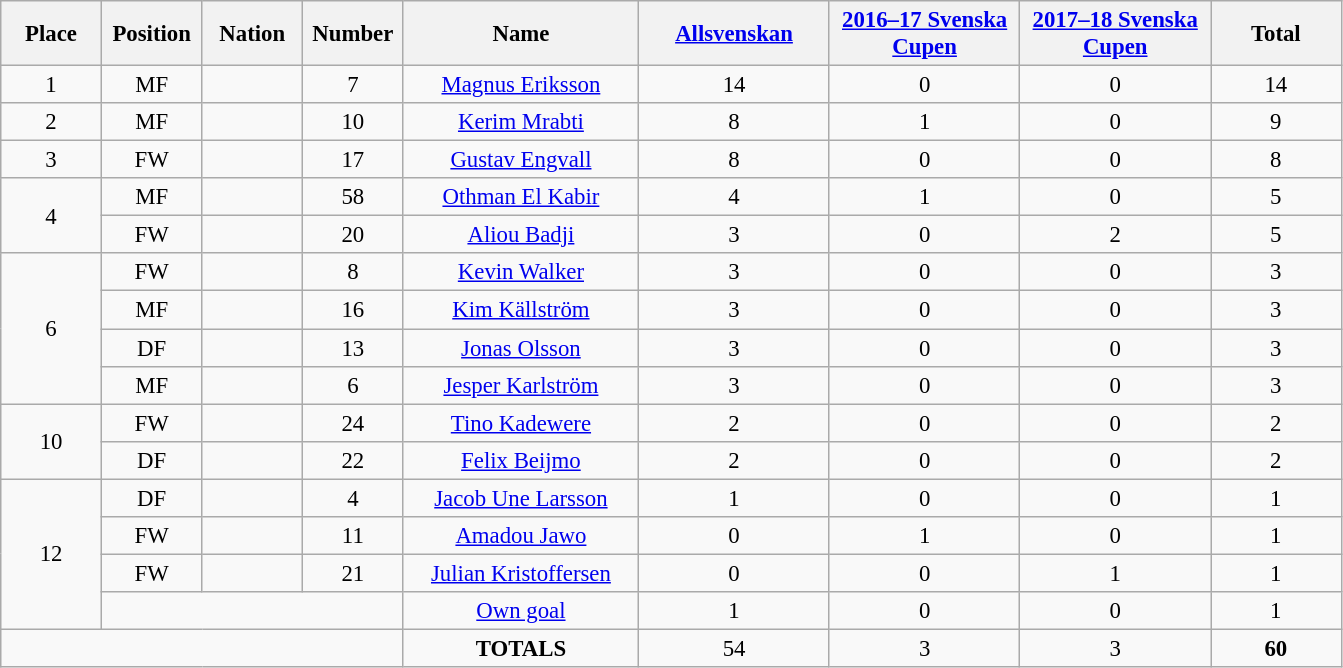<table class="wikitable" style="font-size: 95%; text-align: center;">
<tr>
<th width=60>Place</th>
<th width=60>Position</th>
<th width=60>Nation</th>
<th width=60>Number</th>
<th width=150>Name</th>
<th width=120><a href='#'>Allsvenskan</a></th>
<th width=120><a href='#'>2016–17 Svenska Cupen</a></th>
<th width=120><a href='#'>2017–18 Svenska Cupen</a></th>
<th width=80><strong>Total</strong></th>
</tr>
<tr>
<td>1</td>
<td>MF</td>
<td></td>
<td>7</td>
<td><a href='#'>Magnus Eriksson</a></td>
<td>14</td>
<td>0</td>
<td>0</td>
<td>14</td>
</tr>
<tr>
<td>2</td>
<td>MF</td>
<td></td>
<td>10</td>
<td><a href='#'>Kerim Mrabti</a></td>
<td>8</td>
<td>1</td>
<td>0</td>
<td>9</td>
</tr>
<tr>
<td>3</td>
<td>FW</td>
<td></td>
<td>17</td>
<td><a href='#'>Gustav Engvall</a></td>
<td>8</td>
<td>0</td>
<td>0</td>
<td>8</td>
</tr>
<tr>
<td rowspan="2">4</td>
<td>MF</td>
<td></td>
<td>58</td>
<td><a href='#'>Othman El Kabir</a></td>
<td>4</td>
<td>1</td>
<td>0</td>
<td>5</td>
</tr>
<tr>
<td>FW</td>
<td></td>
<td>20</td>
<td><a href='#'>Aliou Badji</a></td>
<td>3</td>
<td>0</td>
<td>2</td>
<td>5</td>
</tr>
<tr>
<td rowspan="4">6</td>
<td>FW</td>
<td></td>
<td>8</td>
<td><a href='#'>Kevin Walker</a></td>
<td>3</td>
<td>0</td>
<td>0</td>
<td>3</td>
</tr>
<tr>
<td>MF</td>
<td></td>
<td>16</td>
<td><a href='#'>Kim Källström</a></td>
<td>3</td>
<td>0</td>
<td>0</td>
<td>3</td>
</tr>
<tr>
<td>DF</td>
<td></td>
<td>13</td>
<td><a href='#'>Jonas Olsson</a></td>
<td>3</td>
<td>0</td>
<td>0</td>
<td>3</td>
</tr>
<tr>
<td>MF</td>
<td></td>
<td>6</td>
<td><a href='#'>Jesper Karlström</a></td>
<td>3</td>
<td>0</td>
<td>0</td>
<td>3</td>
</tr>
<tr>
<td rowspan="2">10</td>
<td>FW</td>
<td></td>
<td>24</td>
<td><a href='#'>Tino Kadewere</a></td>
<td>2</td>
<td>0</td>
<td>0</td>
<td>2</td>
</tr>
<tr>
<td>DF</td>
<td></td>
<td>22</td>
<td><a href='#'>Felix Beijmo</a></td>
<td>2</td>
<td>0</td>
<td>0</td>
<td>2</td>
</tr>
<tr>
<td rowspan="4">12</td>
<td>DF</td>
<td></td>
<td>4</td>
<td><a href='#'>Jacob Une Larsson</a></td>
<td>1</td>
<td>0</td>
<td>0</td>
<td>1</td>
</tr>
<tr>
<td>FW</td>
<td></td>
<td>11</td>
<td><a href='#'>Amadou Jawo</a></td>
<td>0</td>
<td>1</td>
<td>0</td>
<td>1</td>
</tr>
<tr>
<td>FW</td>
<td></td>
<td>21</td>
<td><a href='#'>Julian Kristoffersen</a></td>
<td>0</td>
<td>0</td>
<td>1</td>
<td>1</td>
</tr>
<tr>
<td colspan="3"></td>
<td><a href='#'>Own goal</a></td>
<td>1</td>
<td>0</td>
<td>0</td>
<td>1</td>
</tr>
<tr>
<td colspan="4"></td>
<td><strong>TOTALS</strong></td>
<td>54</td>
<td>3</td>
<td>3</td>
<td><strong>60</strong></td>
</tr>
</table>
